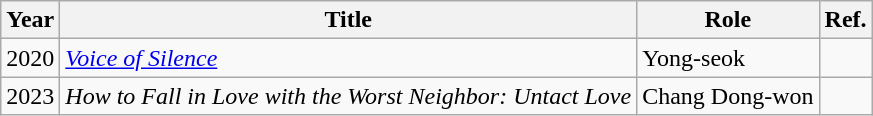<table class="wikitable">
<tr>
<th>Year</th>
<th>Title</th>
<th>Role</th>
<th>Ref.</th>
</tr>
<tr>
<td>2020</td>
<td><em><a href='#'>Voice of Silence</a></em></td>
<td>Yong-seok</td>
<td></td>
</tr>
<tr>
<td>2023</td>
<td><em>How to Fall in Love with the Worst Neighbor: Untact Love</em></td>
<td>Chang Dong-won</td>
<td></td>
</tr>
</table>
